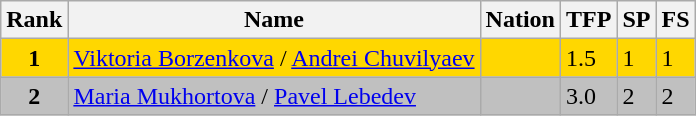<table class="wikitable sortable">
<tr>
<th>Rank</th>
<th>Name</th>
<th>Nation</th>
<th>TFP</th>
<th>SP</th>
<th>FS</th>
</tr>
<tr bgcolor="gold">
<td align="center"><strong>1</strong></td>
<td><a href='#'>Viktoria Borzenkova</a> / <a href='#'>Andrei Chuvilyaev</a></td>
<td></td>
<td>1.5</td>
<td>1</td>
<td>1</td>
</tr>
<tr bgcolor="silver">
<td align="center"><strong>2</strong></td>
<td><a href='#'>Maria Mukhortova</a> / <a href='#'>Pavel Lebedev</a></td>
<td></td>
<td>3.0</td>
<td>2</td>
<td>2</td>
</tr>
</table>
